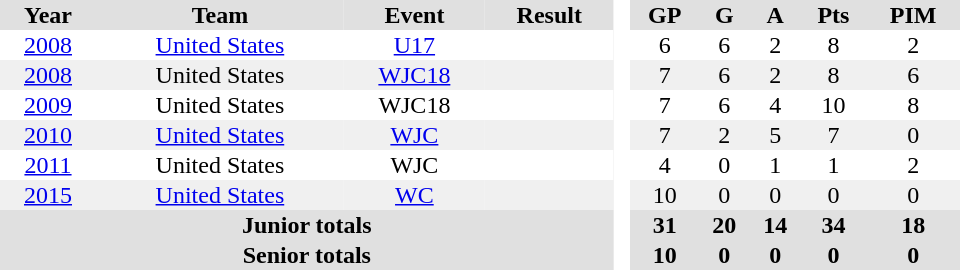<table border="0" cellpadding="1" cellspacing="0" style="text-align:center; width:40em">
<tr ALIGN="center" bgcolor="#e0e0e0">
<th>Year</th>
<th>Team</th>
<th>Event</th>
<th>Result</th>
<th rowspan="99" bgcolor="#ffffff"> </th>
<th>GP</th>
<th>G</th>
<th>A</th>
<th>Pts</th>
<th>PIM</th>
</tr>
<tr>
<td><a href='#'>2008</a></td>
<td><a href='#'>United States</a></td>
<td><a href='#'>U17</a></td>
<td></td>
<td>6</td>
<td>6</td>
<td>2</td>
<td>8</td>
<td>2</td>
</tr>
<tr style="background:#f0f0f0;">
<td><a href='#'>2008</a></td>
<td>United States</td>
<td><a href='#'>WJC18</a></td>
<td></td>
<td>7</td>
<td>6</td>
<td>2</td>
<td>8</td>
<td>6</td>
</tr>
<tr>
<td><a href='#'>2009</a></td>
<td>United States</td>
<td>WJC18</td>
<td></td>
<td>7</td>
<td>6</td>
<td>4</td>
<td>10</td>
<td>8</td>
</tr>
<tr style="background:#f0f0f0;">
<td><a href='#'>2010</a></td>
<td><a href='#'>United States</a></td>
<td><a href='#'>WJC</a></td>
<td></td>
<td>7</td>
<td>2</td>
<td>5</td>
<td>7</td>
<td>0</td>
</tr>
<tr>
<td><a href='#'>2011</a></td>
<td>United States</td>
<td>WJC</td>
<td></td>
<td>4</td>
<td>0</td>
<td>1</td>
<td>1</td>
<td>2</td>
</tr>
<tr style="background:#f0f0f0;">
<td><a href='#'>2015</a></td>
<td><a href='#'>United States</a></td>
<td><a href='#'>WC</a></td>
<td></td>
<td>10</td>
<td>0</td>
<td>0</td>
<td>0</td>
<td>0</td>
</tr>
<tr bgcolor="#e0e0e0">
<th colspan=4>Junior totals</th>
<th>31</th>
<th>20</th>
<th>14</th>
<th>34</th>
<th>18</th>
</tr>
<tr bgcolor="#e0e0e0">
<th colspan=4>Senior totals</th>
<th>10</th>
<th>0</th>
<th>0</th>
<th>0</th>
<th>0</th>
</tr>
</table>
